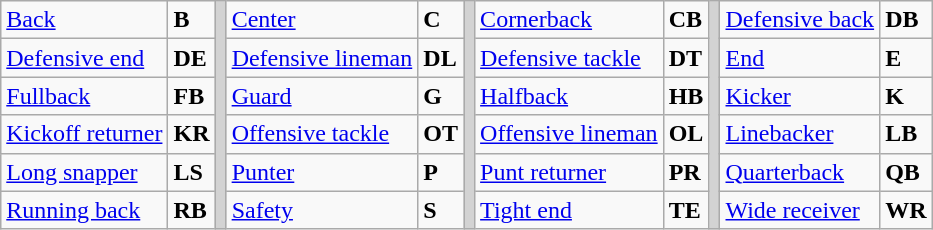<table class="wikitable">
<tr>
<td><a href='#'>Back</a></td>
<td><strong>B</strong></td>
<td rowSpan="6" style="background-color:lightgrey;"></td>
<td><a href='#'>Center</a></td>
<td><strong>C</strong></td>
<td rowSpan="6" style="background-color:lightgrey;"></td>
<td><a href='#'>Cornerback</a></td>
<td><strong>CB</strong></td>
<td rowSpan="6" style="background-color:lightgrey;"></td>
<td><a href='#'>Defensive back</a></td>
<td><strong>DB</strong></td>
</tr>
<tr>
<td><a href='#'>Defensive end</a></td>
<td><strong>DE</strong></td>
<td><a href='#'>Defensive lineman</a></td>
<td><strong>DL</strong></td>
<td><a href='#'>Defensive tackle</a></td>
<td><strong>DT</strong></td>
<td><a href='#'>End</a></td>
<td><strong>E</strong></td>
</tr>
<tr>
<td><a href='#'>Fullback</a></td>
<td><strong>FB</strong></td>
<td><a href='#'>Guard</a></td>
<td><strong>G</strong></td>
<td><a href='#'>Halfback</a></td>
<td><strong>HB</strong></td>
<td><a href='#'>Kicker</a></td>
<td><strong>K</strong></td>
</tr>
<tr>
<td><a href='#'>Kickoff returner</a></td>
<td><strong>KR</strong></td>
<td><a href='#'>Offensive tackle</a></td>
<td><strong>OT</strong></td>
<td><a href='#'>Offensive lineman</a></td>
<td><strong>OL</strong></td>
<td><a href='#'>Linebacker</a></td>
<td><strong>LB</strong></td>
</tr>
<tr>
<td><a href='#'>Long snapper</a></td>
<td><strong>LS</strong></td>
<td><a href='#'>Punter</a></td>
<td><strong>P</strong></td>
<td><a href='#'>Punt returner</a></td>
<td><strong>PR</strong></td>
<td><a href='#'>Quarterback</a></td>
<td><strong>QB</strong></td>
</tr>
<tr>
<td><a href='#'>Running back</a></td>
<td><strong>RB</strong></td>
<td><a href='#'>Safety</a></td>
<td><strong>S</strong></td>
<td><a href='#'>Tight end</a></td>
<td><strong>TE</strong></td>
<td><a href='#'>Wide receiver</a></td>
<td><strong>WR</strong></td>
</tr>
</table>
